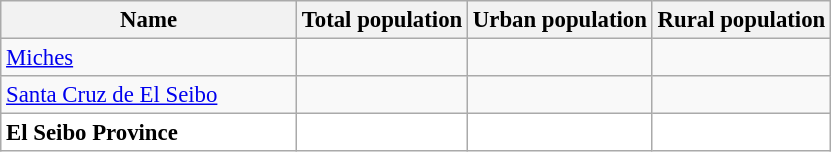<table class="wikitable sortable" style="text-align:right; font-size:95%;">
<tr>
<th width="190px">Name</th>
<th>Total population</th>
<th>Urban population</th>
<th>Rural population</th>
</tr>
<tr>
<td align="left"><a href='#'>Miches</a></td>
<td></td>
<td></td>
<td></td>
</tr>
<tr>
<td align="left"><a href='#'>Santa Cruz de El Seibo</a></td>
<td></td>
<td></td>
<td></td>
</tr>
<tr style="background:white">
<td align="left"><strong>El Seibo Province</strong></td>
<td></td>
<td></td>
<td></td>
</tr>
</table>
